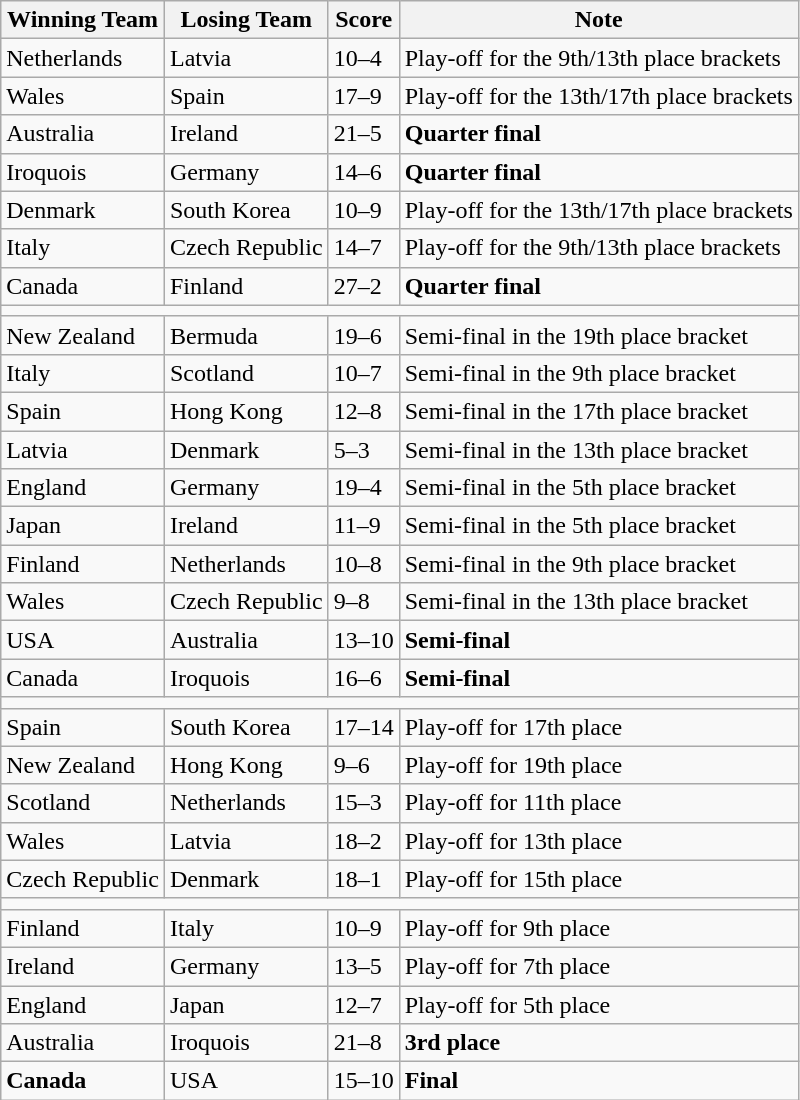<table class="wikitable">
<tr>
<th>Winning Team</th>
<th>Losing Team</th>
<th>Score</th>
<th>Note</th>
</tr>
<tr>
<td>Netherlands</td>
<td>Latvia</td>
<td>10–4</td>
<td>Play-off for the 9th/13th place brackets</td>
</tr>
<tr>
<td>Wales</td>
<td>Spain</td>
<td>17–9</td>
<td>Play-off for the 13th/17th place brackets</td>
</tr>
<tr>
<td>Australia</td>
<td>Ireland</td>
<td>21–5</td>
<td><strong>Quarter final</strong></td>
</tr>
<tr>
<td>Iroquois</td>
<td>Germany</td>
<td>14–6</td>
<td><strong>Quarter final</strong></td>
</tr>
<tr>
<td>Denmark</td>
<td>South Korea</td>
<td>10–9</td>
<td>Play-off for the 13th/17th place brackets</td>
</tr>
<tr>
<td>Italy</td>
<td>Czech Republic</td>
<td>14–7</td>
<td>Play-off for the 9th/13th place brackets</td>
</tr>
<tr>
<td>Canada</td>
<td>Finland</td>
<td>27–2</td>
<td><strong>Quarter final</strong></td>
</tr>
<tr>
<td colspan="4"></td>
</tr>
<tr>
<td>New Zealand</td>
<td>Bermuda</td>
<td>19–6</td>
<td>Semi-final in the 19th place bracket</td>
</tr>
<tr>
<td>Italy</td>
<td>Scotland</td>
<td>10–7</td>
<td>Semi-final in the 9th place bracket</td>
</tr>
<tr>
<td>Spain</td>
<td>Hong Kong</td>
<td>12–8</td>
<td>Semi-final in the 17th place bracket</td>
</tr>
<tr>
<td>Latvia</td>
<td>Denmark</td>
<td>5–3</td>
<td>Semi-final in the 13th place bracket</td>
</tr>
<tr>
<td>England</td>
<td>Germany</td>
<td>19–4</td>
<td>Semi-final in the 5th place bracket</td>
</tr>
<tr>
<td>Japan</td>
<td>Ireland</td>
<td>11–9</td>
<td>Semi-final in the 5th place bracket</td>
</tr>
<tr>
<td>Finland</td>
<td>Netherlands</td>
<td>10–8</td>
<td>Semi-final in the 9th place bracket</td>
</tr>
<tr>
<td>Wales</td>
<td>Czech Republic</td>
<td>9–8</td>
<td>Semi-final in the 13th place bracket</td>
</tr>
<tr>
<td>USA</td>
<td>Australia</td>
<td>13–10</td>
<td><strong>Semi-final</strong></td>
</tr>
<tr>
<td>Canada</td>
<td>Iroquois</td>
<td>16–6</td>
<td><strong>Semi-final</strong></td>
</tr>
<tr>
<td colspan="4"></td>
</tr>
<tr>
<td>Spain</td>
<td>South Korea</td>
<td>17–14</td>
<td>Play-off for 17th place</td>
</tr>
<tr>
<td>New Zealand</td>
<td>Hong Kong</td>
<td>9–6</td>
<td>Play-off for 19th place</td>
</tr>
<tr>
<td>Scotland</td>
<td>Netherlands</td>
<td>15–3</td>
<td>Play-off for 11th place</td>
</tr>
<tr>
<td>Wales</td>
<td>Latvia</td>
<td>18–2</td>
<td>Play-off for 13th place</td>
</tr>
<tr>
<td>Czech Republic</td>
<td>Denmark</td>
<td>18–1</td>
<td>Play-off for 15th place</td>
</tr>
<tr>
<td colspan="4"></td>
</tr>
<tr>
<td>Finland</td>
<td>Italy</td>
<td>10–9</td>
<td>Play-off for 9th place</td>
</tr>
<tr>
<td>Ireland</td>
<td>Germany</td>
<td>13–5</td>
<td>Play-off for 7th place</td>
</tr>
<tr>
<td>England</td>
<td>Japan</td>
<td>12–7</td>
<td>Play-off for 5th place</td>
</tr>
<tr>
<td>Australia</td>
<td>Iroquois</td>
<td>21–8</td>
<td><strong>3rd place</strong></td>
</tr>
<tr>
<td><strong>Canada</strong></td>
<td>USA</td>
<td>15–10</td>
<td><strong>Final</strong></td>
</tr>
</table>
